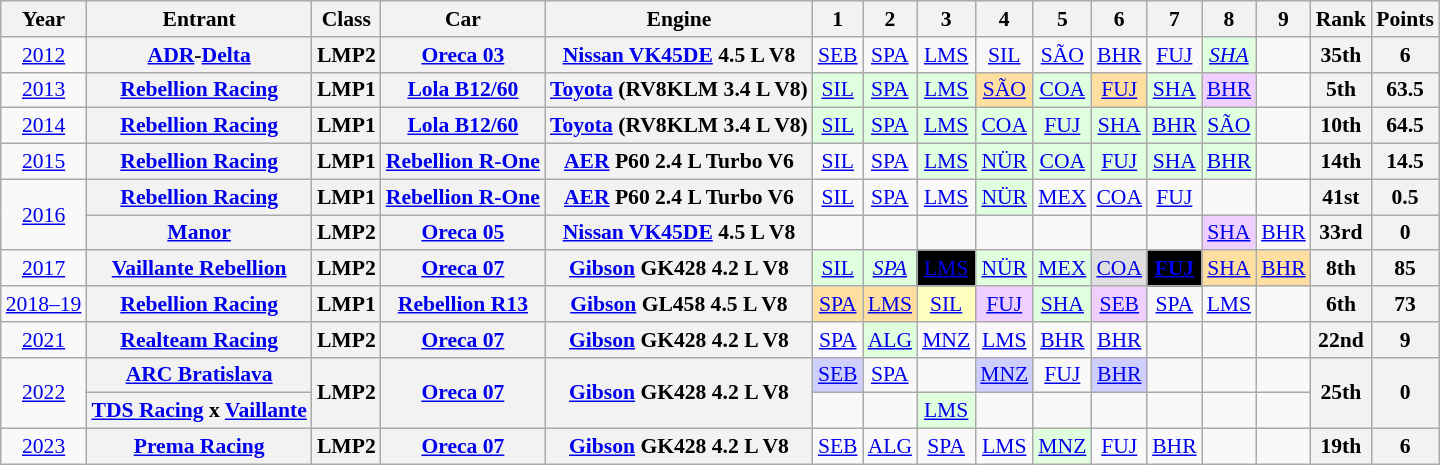<table class="wikitable" style="text-align:center; font-size:90%">
<tr>
<th>Year</th>
<th>Entrant</th>
<th>Class</th>
<th>Car</th>
<th>Engine</th>
<th>1</th>
<th>2</th>
<th>3</th>
<th>4</th>
<th>5</th>
<th>6</th>
<th>7</th>
<th>8</th>
<th>9</th>
<th>Rank</th>
<th>Points</th>
</tr>
<tr>
<td><a href='#'>2012</a></td>
<th><a href='#'>ADR</a>-<a href='#'>Delta</a></th>
<th>LMP2</th>
<th><a href='#'>Oreca 03</a></th>
<th><a href='#'>Nissan VK45DE</a> 4.5 L V8</th>
<td><a href='#'>SEB</a></td>
<td><a href='#'>SPA</a></td>
<td><a href='#'>LMS</a></td>
<td><a href='#'>SIL</a></td>
<td><a href='#'>SÃO</a></td>
<td><a href='#'>BHR</a></td>
<td><a href='#'>FUJ</a></td>
<td style="background:#DFFFDF;"><em><a href='#'>SHA</a></em><br></td>
<td></td>
<th>35th</th>
<th>6</th>
</tr>
<tr>
<td><a href='#'>2013</a></td>
<th><a href='#'>Rebellion Racing</a></th>
<th>LMP1</th>
<th><a href='#'>Lola B12/60</a></th>
<th><a href='#'>Toyota</a> (RV8KLM 3.4 L V8)</th>
<td style="background:#DFFFDF;"><a href='#'>SIL</a><br></td>
<td style="background:#DFFFDF;"><a href='#'>SPA</a><br></td>
<td style="background:#DFFFDF;"><a href='#'>LMS</a><br></td>
<td style="background:#FFDF9F;"><a href='#'>SÃO</a><br></td>
<td style="background:#DFFFDF;"><a href='#'>COA</a><br></td>
<td style="background:#FFDF9F;"><a href='#'>FUJ</a><br></td>
<td style="background:#DFFFDF;"><a href='#'>SHA</a><br></td>
<td style="background:#EFCFFF;"><a href='#'>BHR</a><br></td>
<td></td>
<th>5th</th>
<th>63.5</th>
</tr>
<tr>
<td><a href='#'>2014</a></td>
<th><a href='#'>Rebellion Racing</a></th>
<th>LMP1</th>
<th><a href='#'>Lola B12/60</a></th>
<th><a href='#'>Toyota</a> (RV8KLM 3.4 L V8)</th>
<td style="background:#DFFFDF;"><a href='#'>SIL</a><br></td>
<td style="background:#DFFFDF;"><a href='#'>SPA</a><br></td>
<td style="background:#DFFFDF;"><a href='#'>LMS</a><br></td>
<td style="background:#DFFFDF;"><a href='#'>COA</a><br></td>
<td style="background:#DFFFDF;"><a href='#'>FUJ</a><br></td>
<td style="background:#DFFFDF;"><a href='#'>SHA</a><br></td>
<td style="background:#DFFFDF;"><a href='#'>BHR</a><br></td>
<td style="background:#DFFFDF;"><a href='#'>SÃO</a><br></td>
<td></td>
<th>10th</th>
<th>64.5</th>
</tr>
<tr>
<td><a href='#'>2015</a></td>
<th><a href='#'>Rebellion Racing</a></th>
<th>LMP1</th>
<th><a href='#'>Rebellion R-One</a></th>
<th><a href='#'>AER</a> P60 2.4 L Turbo V6</th>
<td><a href='#'>SIL</a></td>
<td><a href='#'>SPA</a></td>
<td style="background:#DFFFDF;"><a href='#'>LMS</a><br></td>
<td style="background:#DFFFDF;"><a href='#'>NÜR</a><br></td>
<td style="background:#DFFFDF;"><a href='#'>COA</a><br></td>
<td style="background:#DFFFDF;"><a href='#'>FUJ</a><br></td>
<td style="background:#DFFFDF;"><a href='#'>SHA</a><br></td>
<td style="background:#DFFFDF;"><a href='#'>BHR</a><br></td>
<td></td>
<th>14th</th>
<th>14.5</th>
</tr>
<tr>
<td rowspan=2><a href='#'>2016</a></td>
<th><a href='#'>Rebellion Racing</a></th>
<th>LMP1</th>
<th><a href='#'>Rebellion R-One</a></th>
<th><a href='#'>AER</a> P60 2.4 L Turbo V6</th>
<td><a href='#'>SIL</a></td>
<td><a href='#'>SPA</a></td>
<td><a href='#'>LMS</a></td>
<td style="background:#DFFFDF;"><a href='#'>NÜR</a><br></td>
<td><a href='#'>MEX</a></td>
<td><a href='#'>COA</a></td>
<td><a href='#'>FUJ</a></td>
<td></td>
<td></td>
<th>41st</th>
<th>0.5</th>
</tr>
<tr>
<th><a href='#'>Manor</a></th>
<th>LMP2</th>
<th><a href='#'>Oreca 05</a></th>
<th><a href='#'>Nissan VK45DE</a> 4.5 L V8</th>
<td></td>
<td></td>
<td></td>
<td></td>
<td></td>
<td></td>
<td></td>
<td style="background:#EFCFFF;"><a href='#'>SHA</a><br></td>
<td><a href='#'>BHR</a></td>
<th>33rd</th>
<th>0</th>
</tr>
<tr>
<td><a href='#'>2017</a></td>
<th><a href='#'>Vaillante Rebellion</a></th>
<th>LMP2</th>
<th><a href='#'>Oreca 07</a></th>
<th><a href='#'>Gibson</a> GK428 4.2 L V8</th>
<td style="background:#DFFFDF;"><a href='#'>SIL</a><br></td>
<td style="background:#DFFFDF;"><em><a href='#'>SPA</a></em><br></td>
<td style="background:#000000; color:white"><a href='#'><span>LMS</span></a><br></td>
<td style="background:#DFFFDF;"><a href='#'>NÜR</a><br></td>
<td style="background:#DFFFDF;"><a href='#'>MEX</a><br></td>
<td style="background:#DFDFDF;"><a href='#'>COA</a><br></td>
<td style="background:#000000; color:white"><strong><a href='#'><span>FUJ</span></a></strong><br></td>
<td style="background:#FFDF9F;"><a href='#'>SHA</a><br></td>
<td style="background:#FFDF9F;"><a href='#'>BHR</a><br></td>
<th>8th</th>
<th>85</th>
</tr>
<tr>
<td><a href='#'>2018–19</a></td>
<th><a href='#'>Rebellion Racing</a></th>
<th>LMP1</th>
<th><a href='#'>Rebellion R13</a></th>
<th><a href='#'>Gibson</a> GL458 4.5 L V8</th>
<td style="background:#FFDF9F;"><a href='#'>SPA</a><br></td>
<td style="background:#FFDF9F;"><a href='#'>LMS</a><br></td>
<td style="background:#FFFFBF;"><a href='#'>SIL</a><br></td>
<td style="background:#EFCFFF;"><a href='#'>FUJ</a><br></td>
<td style="background:#DFFFDF;"><a href='#'>SHA</a><br></td>
<td style="background:#EFCFFF;"><a href='#'>SEB</a><br></td>
<td><a href='#'>SPA</a></td>
<td><a href='#'>LMS</a></td>
<td></td>
<th>6th</th>
<th>73</th>
</tr>
<tr>
<td><a href='#'>2021</a></td>
<th><a href='#'>Realteam Racing</a></th>
<th>LMP2</th>
<th><a href='#'>Oreca 07</a></th>
<th><a href='#'>Gibson</a> GK428 4.2 L V8</th>
<td><a href='#'>SPA</a></td>
<td style="background:#DFFFDF;"><a href='#'>ALG</a><br></td>
<td><a href='#'>MNZ</a></td>
<td><a href='#'>LMS</a></td>
<td><a href='#'>BHR</a></td>
<td><a href='#'>BHR</a></td>
<td></td>
<td></td>
<td></td>
<th>22nd</th>
<th>9</th>
</tr>
<tr>
<td rowspan=2><a href='#'>2022</a></td>
<th><a href='#'>ARC Bratislava</a></th>
<th rowspan=2>LMP2</th>
<th rowspan=2><a href='#'>Oreca 07</a></th>
<th rowspan=2><a href='#'>Gibson</a> GK428 4.2 L V8</th>
<td style="background:#CFCFFF;"><a href='#'>SEB</a><br></td>
<td><a href='#'>SPA</a></td>
<td></td>
<td style="background:#CFCFFF;"><a href='#'>MNZ</a><br></td>
<td><a href='#'>FUJ</a></td>
<td style="background:#CFCFFF;"><a href='#'>BHR</a><br></td>
<td></td>
<td></td>
<td></td>
<th rowspan=2>25th</th>
<th rowspan=2>0</th>
</tr>
<tr>
<th><a href='#'>TDS Racing</a> x <a href='#'>Vaillante</a></th>
<td></td>
<td></td>
<td style="background:#DFFFDF;"><a href='#'>LMS</a><br></td>
<td></td>
<td></td>
<td></td>
<td></td>
<td></td>
<td></td>
</tr>
<tr>
<td><a href='#'>2023</a></td>
<th><a href='#'>Prema Racing</a></th>
<th>LMP2</th>
<th><a href='#'>Oreca 07</a></th>
<th><a href='#'>Gibson</a> GK428 4.2 L V8</th>
<td><a href='#'>SEB</a></td>
<td><a href='#'>ALG</a></td>
<td><a href='#'>SPA</a></td>
<td><a href='#'>LMS</a></td>
<td style="background:#DFFFDF;"><a href='#'>MNZ</a><br></td>
<td><a href='#'>FUJ</a></td>
<td><a href='#'>BHR</a></td>
<td></td>
<td></td>
<th>19th</th>
<th>6</th>
</tr>
</table>
